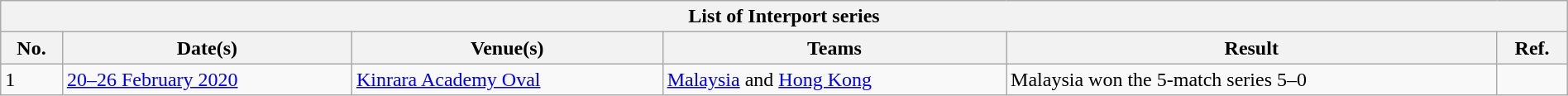<table class="wikitable" width="100%">
<tr>
<th bgcolor="#efefef" colspan=14>List of Interport series</th>
</tr>
<tr bgcolor="#efefef">
<th>No.</th>
<th>Date(s)</th>
<th>Venue(s)</th>
<th>Teams</th>
<th>Result</th>
<th>Ref.</th>
</tr>
<tr>
<td>1</td>
<td><a href='#'>20–26 February 2020</a></td>
<td><a href='#'>Kinrara Academy Oval</a></td>
<td><a href='#'>Malaysia</a> and <a href='#'>Hong Kong</a></td>
<td>Malaysia won the 5-match series 5–0</td>
<td></td>
</tr>
</table>
